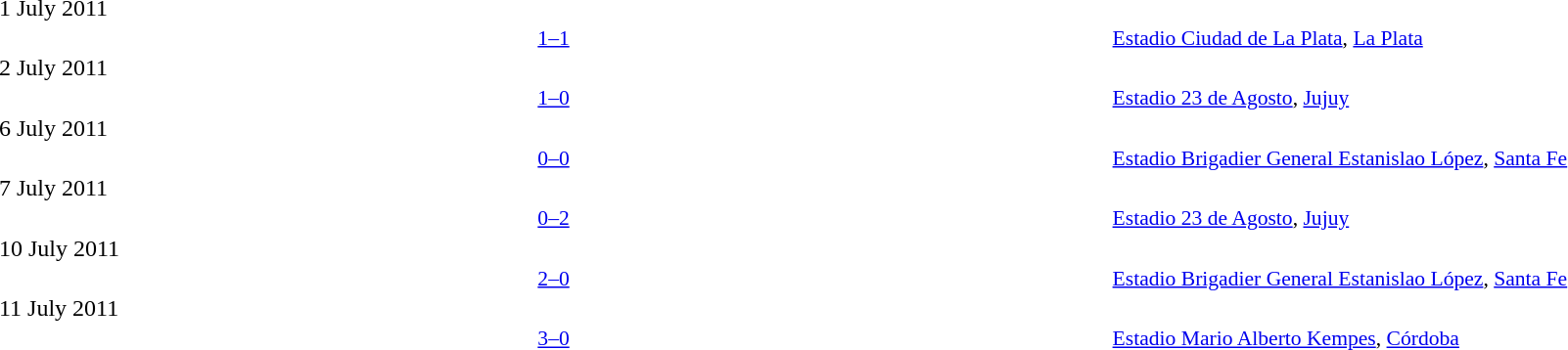<table style="width:100%" cellspacing="1">
<tr>
<th width=25%></th>
<th width=10%></th>
<th width=25%></th>
</tr>
<tr>
<td>1 July 2011</td>
</tr>
<tr style=font-size:90%>
<td align=right></td>
<td align=center><a href='#'>1–1</a></td>
<td></td>
<td><a href='#'>Estadio Ciudad de La Plata</a>, <a href='#'>La Plata</a></td>
</tr>
<tr>
<td>2 July 2011</td>
</tr>
<tr style=font-size:90%>
<td align=right></td>
<td align=center><a href='#'>1–0</a></td>
<td></td>
<td><a href='#'>Estadio 23 de Agosto</a>, <a href='#'>Jujuy</a></td>
</tr>
<tr>
<td>6 July 2011</td>
</tr>
<tr style=font-size:90%>
<td align=right></td>
<td align=center><a href='#'>0–0</a></td>
<td></td>
<td><a href='#'>Estadio Brigadier General Estanislao López</a>, <a href='#'>Santa Fe</a></td>
</tr>
<tr>
<td>7 July 2011</td>
</tr>
<tr style=font-size:90%>
<td align=right></td>
<td align=center><a href='#'>0–2</a></td>
<td></td>
<td><a href='#'>Estadio 23 de Agosto</a>, <a href='#'>Jujuy</a></td>
</tr>
<tr>
<td>10 July 2011</td>
</tr>
<tr style=font-size:90%>
<td align=right></td>
<td align=center><a href='#'>2–0</a></td>
<td></td>
<td><a href='#'>Estadio Brigadier General Estanislao López</a>, <a href='#'>Santa Fe</a></td>
</tr>
<tr>
<td>11 July 2011</td>
</tr>
<tr style=font-size:90%>
<td align=right></td>
<td align=center><a href='#'>3–0</a></td>
<td></td>
<td><a href='#'>Estadio Mario Alberto Kempes</a>, <a href='#'>Córdoba</a></td>
</tr>
</table>
